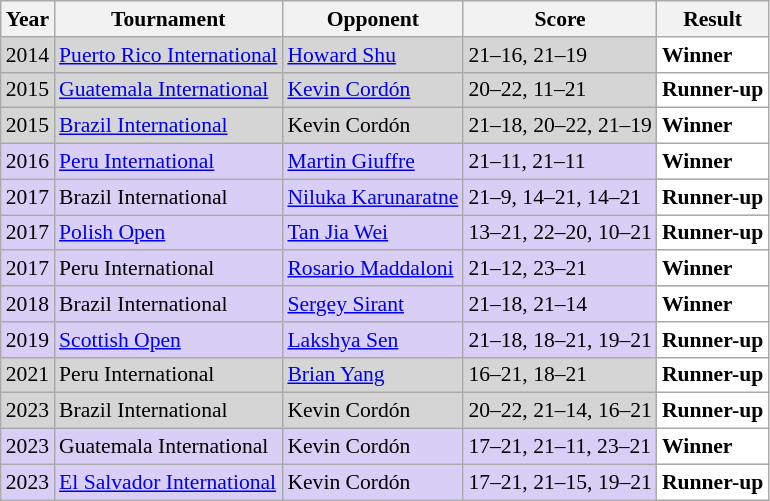<table class="sortable wikitable" style="font-size: 90%;">
<tr>
<th>Year</th>
<th>Tournament</th>
<th>Opponent</th>
<th>Score</th>
<th>Result</th>
</tr>
<tr style="background:#D5D5D5">
<td align="center">2014</td>
<td align="left"><a href='#'>Puerto Rico International</a></td>
<td align="left"> <a href='#'>Howard Shu</a></td>
<td align="left">21–16, 21–19</td>
<td style="text-align:left; background:white"> <strong>Winner</strong></td>
</tr>
<tr style="background:#D5D5D5">
<td align="center">2015</td>
<td align="left"><a href='#'>Guatemala International</a></td>
<td align="left"> <a href='#'>Kevin Cordón</a></td>
<td align="left">20–22, 11–21</td>
<td style="text-align:left; background:white"> <strong>Runner-up</strong></td>
</tr>
<tr style="background:#D5D5D5">
<td align="center">2015</td>
<td align="left"><a href='#'>Brazil International</a></td>
<td align="left"> Kevin Cordón</td>
<td align="left">21–18, 20–22, 21–19</td>
<td style="text-align:left; background:white"> <strong>Winner</strong></td>
</tr>
<tr style="background:#D8CEF6">
<td align="center">2016</td>
<td align="left"><a href='#'>Peru International</a></td>
<td align="left"> <a href='#'>Martin Giuffre</a></td>
<td align="left">21–11, 21–11</td>
<td style="text-align:left; background:white"> <strong>Winner</strong></td>
</tr>
<tr style="background:#D8CEF6">
<td align="center">2017</td>
<td align="left">Brazil International</td>
<td align="left"> <a href='#'>Niluka Karunaratne</a></td>
<td align="left">21–9, 14–21, 14–21</td>
<td style="text-align:left; background:white"> <strong>Runner-up</strong></td>
</tr>
<tr style="background:#D8CEF6">
<td align="center">2017</td>
<td align="left"><a href='#'>Polish Open</a></td>
<td align="left"> <a href='#'>Tan Jia Wei</a></td>
<td align="left">13–21, 22–20, 10–21</td>
<td style="text-align:left; background:white"> <strong>Runner-up</strong></td>
</tr>
<tr style="background:#D8CEF6">
<td align="center">2017</td>
<td align="left">Peru International</td>
<td align="left"> <a href='#'>Rosario Maddaloni</a></td>
<td align="left">21–12, 23–21</td>
<td style="text-align:left; background:white"> <strong>Winner</strong></td>
</tr>
<tr style="background:#D8CEF6">
<td align="center">2018</td>
<td align="left">Brazil International</td>
<td align="left"> <a href='#'>Sergey Sirant</a></td>
<td align="left">21–18, 21–14</td>
<td style="text-align:left; background:white"> <strong>Winner</strong></td>
</tr>
<tr style="background:#D8CEF6">
<td align="center">2019</td>
<td align="left"><a href='#'>Scottish Open</a></td>
<td align="left"> <a href='#'>Lakshya Sen</a></td>
<td align="left">21–18, 18–21, 19–21</td>
<td style="text-align:left; background:white"> <strong>Runner-up</strong></td>
</tr>
<tr bgcolor="#D5D5D5">
<td align="center">2021</td>
<td align="left">Peru International</td>
<td align="left"> <a href='#'>Brian Yang</a></td>
<td align="left">16–21, 18–21</td>
<td style="text-align:left; background:white"> <strong>Runner-up</strong></td>
</tr>
<tr style="background:#D5D5D5">
<td align="center">2023</td>
<td align="left">Brazil International</td>
<td align="left"> Kevin Cordón</td>
<td align="left">20–22, 21–14, 16–21</td>
<td style="text-align:left; background:white"> <strong>Runner-up</strong></td>
</tr>
<tr style="background:#D8CEF6">
<td align="center">2023</td>
<td align="left">Guatemala International</td>
<td align ="left"> Kevin Cordón</td>
<td align ="left">17–21, 21–11, 23–21</td>
<td style="text-align:left; background:white"> <strong>Winner</strong></td>
</tr>
<tr style="background:#D8CEF6">
<td align="center">2023</td>
<td align="left"><a href='#'>El Salvador International</a></td>
<td align ="left"> Kevin Cordón</td>
<td align="left">17–21, 21–15, 19–21</td>
<td style="text-align:left; background:white"> <strong>Runner-up</strong></td>
</tr>
</table>
